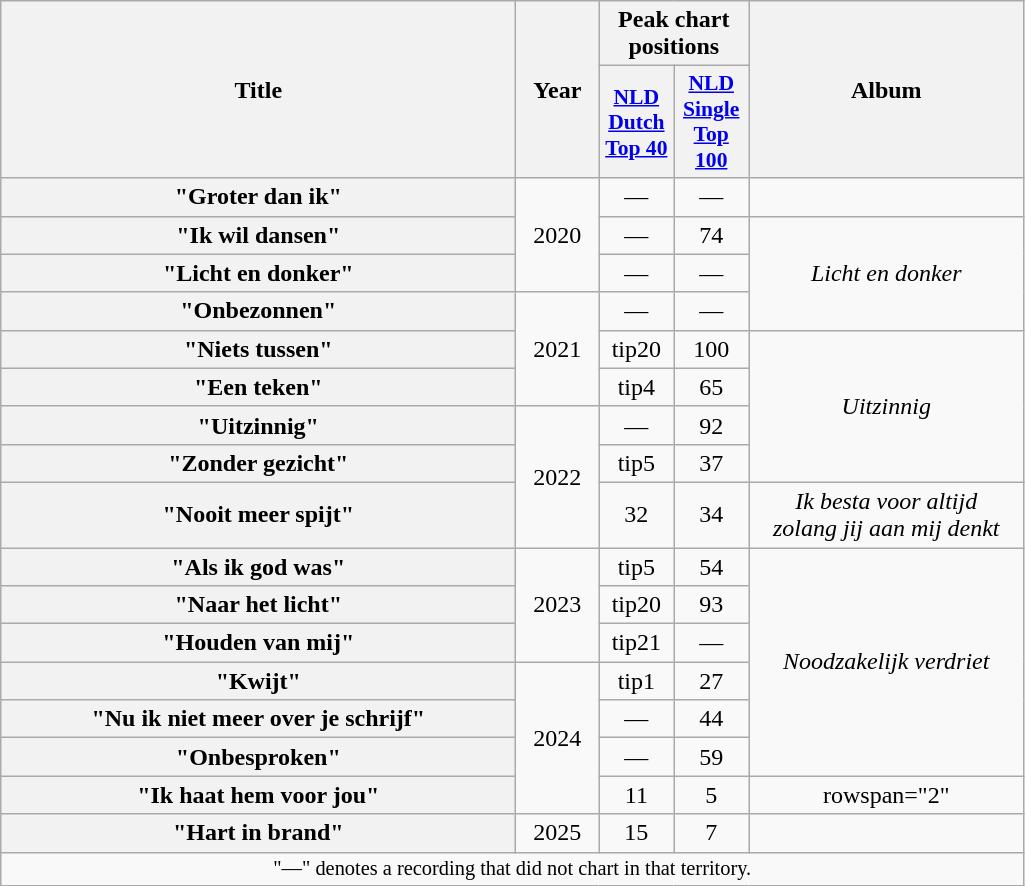<table class="wikitable plainrowheaders" style="text-align:center;">
<tr>
<th scope="col" rowspan="2" style="width:21em;">Title</th>
<th scope="col" rowspan="2" style="width:3em;">Year</th>
<th colspan="2">Peak chart positions</th>
<th rowspan="2" scope="col" style="width:11em;">Album</th>
</tr>
<tr>
<th scope="col" style="width:3em;font-size:90%;"><a href='#'>NLD<br>Dutch<br>Top 40</a><br></th>
<th scope="col" style="width:3em;font-size:90%;"><a href='#'>NLD<br>Single<br>Top 100</a><br></th>
</tr>
<tr>
<th scope="row">"Groter dan ik"</th>
<td rowspan="3">2020</td>
<td>—</td>
<td>—</td>
<td></td>
</tr>
<tr>
<th scope="row">"Ik wil dansen"</th>
<td>—</td>
<td>74</td>
<td rowspan="3"><em>Licht en donker</em></td>
</tr>
<tr>
<th scope="row">"Licht en donker"</th>
<td>—</td>
<td>—</td>
</tr>
<tr>
<th scope="row">"Onbezonnen"</th>
<td rowspan="3">2021</td>
<td>—</td>
<td>—</td>
</tr>
<tr>
<th scope="row">"Niets tussen"</th>
<td>tip20</td>
<td>100</td>
<td rowspan="4"><em>Uitzinnig</em></td>
</tr>
<tr>
<th scope="row">"Een teken"</th>
<td>tip4</td>
<td>65</td>
</tr>
<tr>
<th scope="row">"Uitzinnig"</th>
<td rowspan="3">2022</td>
<td>—</td>
<td>92</td>
</tr>
<tr>
<th scope="row">"Zonder gezicht" </th>
<td>tip5</td>
<td>37</td>
</tr>
<tr>
<th scope="row">"Nooit meer spijt" </th>
<td>32</td>
<td>34</td>
<td><em>Ik besta voor altijd<br>zolang jij aan mij denkt</em></td>
</tr>
<tr>
<th scope="row">"Als ik god was"</th>
<td rowspan="3">2023</td>
<td>tip5</td>
<td>54</td>
<td rowspan="6"><em>Noodzakelijk verdriet</em></td>
</tr>
<tr>
<th scope="row">"Naar het licht"</th>
<td>tip20</td>
<td>93</td>
</tr>
<tr>
<th scope="row">"Houden van mij"</th>
<td>tip21</td>
<td>—</td>
</tr>
<tr>
<th scope="row">"Kwijt"</th>
<td rowspan="4">2024</td>
<td>tip1</td>
<td>27</td>
</tr>
<tr>
<th scope="row">"Nu ik niet meer over je schrijf"</th>
<td>—</td>
<td>44</td>
</tr>
<tr>
<th scope="row">"Onbesproken"</th>
<td>—</td>
<td>59</td>
</tr>
<tr>
<th scope="row">"Ik haat hem voor jou" </th>
<td>11</td>
<td>5</td>
<td>rowspan="2" </td>
</tr>
<tr>
<th scope="row">"Hart in brand" </th>
<td>2025</td>
<td>15</td>
<td>7</td>
</tr>
<tr>
<td colspan="12" style="font-size:85%">"—" denotes a recording that did not chart in that territory.</td>
</tr>
</table>
